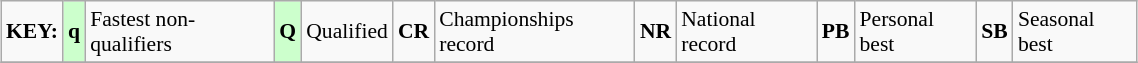<table class="wikitable" style="margin:0.5em auto; font-size:90%;position:relative;" width=60%>
<tr>
<td><strong>KEY:</strong></td>
<td bgcolor=ccffcc align=center><strong>q</strong></td>
<td>Fastest non-qualifiers</td>
<td bgcolor=ccffcc align=center><strong>Q</strong></td>
<td>Qualified</td>
<td align=center><strong>CR</strong></td>
<td>Championships record</td>
<td align=center><strong>NR</strong></td>
<td>National record</td>
<td align=center><strong>PB</strong></td>
<td>Personal best</td>
<td align=center><strong>SB</strong></td>
<td>Seasonal best</td>
</tr>
<tr>
</tr>
</table>
